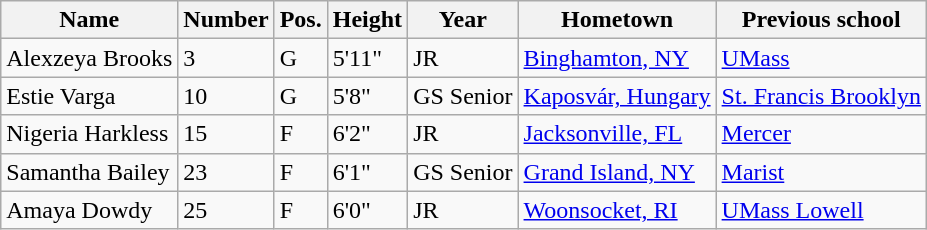<table class="wikitable sortable" border="1">
<tr>
<th>Name</th>
<th>Number</th>
<th>Pos.</th>
<th>Height</th>
<th>Year</th>
<th>Hometown</th>
<th class="unsortable">Previous school</th>
</tr>
<tr>
<td>Alexzeya Brooks</td>
<td>3</td>
<td>G</td>
<td>5'11"</td>
<td>JR</td>
<td><a href='#'>Binghamton, NY</a></td>
<td><a href='#'>UMass</a></td>
</tr>
<tr>
<td>Estie Varga</td>
<td>10</td>
<td>G</td>
<td>5'8"</td>
<td>GS Senior</td>
<td><a href='#'>Kaposvár, Hungary</a></td>
<td><a href='#'>St. Francis Brooklyn</a></td>
</tr>
<tr>
<td>Nigeria Harkless</td>
<td>15</td>
<td>F</td>
<td>6'2"</td>
<td>JR</td>
<td><a href='#'>Jacksonville, FL</a></td>
<td><a href='#'>Mercer</a></td>
</tr>
<tr>
<td>Samantha Bailey</td>
<td>23</td>
<td>F</td>
<td>6'1"</td>
<td>GS Senior</td>
<td><a href='#'>Grand Island, NY</a></td>
<td><a href='#'>Marist</a></td>
</tr>
<tr>
<td>Amaya Dowdy</td>
<td>25</td>
<td>F</td>
<td>6'0"</td>
<td>JR</td>
<td><a href='#'>Woonsocket, RI</a></td>
<td><a href='#'>UMass Lowell</a></td>
</tr>
</table>
